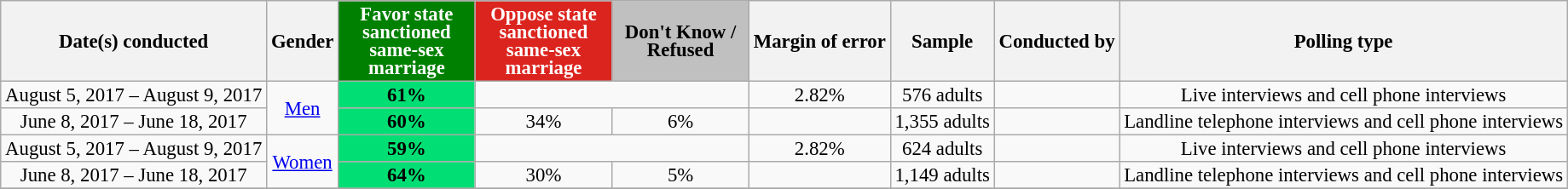<table class="wikitable sortable" style="text-align:center;font-size:95%;line-height:14px">
<tr>
<th>Date(s) conducted</th>
<th>Gender</th>
<th data-sort- type="number" style="background:green; color:white; width:100px;">Favor state sanctioned same-sex marriage</th>
<th data-sort- type="number" style="background:#dc241f; color:white; width:100px;">Oppose state sanctioned same-sex marriage</th>
<th data-sort- type="number" style="background:silver; width:100px;">Don't Know / Refused</th>
<th data-sort-type="number">Margin of error</th>
<th data-sort-type="number">Sample</th>
<th>Conducted by</th>
<th>Polling type</th>
</tr>
<tr>
<td>August 5, 2017 – August 9, 2017</td>
<td rowspan=2 colspan=1 align="center"><a href='#'>Men</a></td>
<td style="background: rgb(1, 223, 116);"><strong>61%</strong></td>
<td rowspan=1 colspan=2 align="center"></td>
<td>2.82%</td>
<td>576 adults</td>
<td></td>
<td>Live interviews and cell phone interviews</td>
</tr>
<tr>
<td>June 8, 2017 – June 18, 2017</td>
<td style="background: rgb(1, 223, 116);"><strong>60%</strong></td>
<td>34%</td>
<td>6%</td>
<td></td>
<td>1,355 adults</td>
<td></td>
<td>Landline telephone interviews and cell phone interviews</td>
</tr>
<tr>
<td>August 5, 2017 – August 9, 2017</td>
<td rowspan=2 colspan=1 align="center"><a href='#'>Women</a></td>
<td style="background: rgb(1, 223, 116);"><strong>59%</strong></td>
<td rowspan=1 colspan=2 align="center"></td>
<td>2.82%</td>
<td>624 adults</td>
<td></td>
<td>Live interviews and cell phone interviews</td>
</tr>
<tr>
<td>June 8, 2017 – June 18, 2017</td>
<td style="background: rgb(1, 223, 116);"><strong>64%</strong></td>
<td>30%</td>
<td>5%</td>
<td></td>
<td>1,149 adults</td>
<td></td>
<td>Landline telephone interviews and cell phone interviews</td>
</tr>
<tr>
</tr>
</table>
